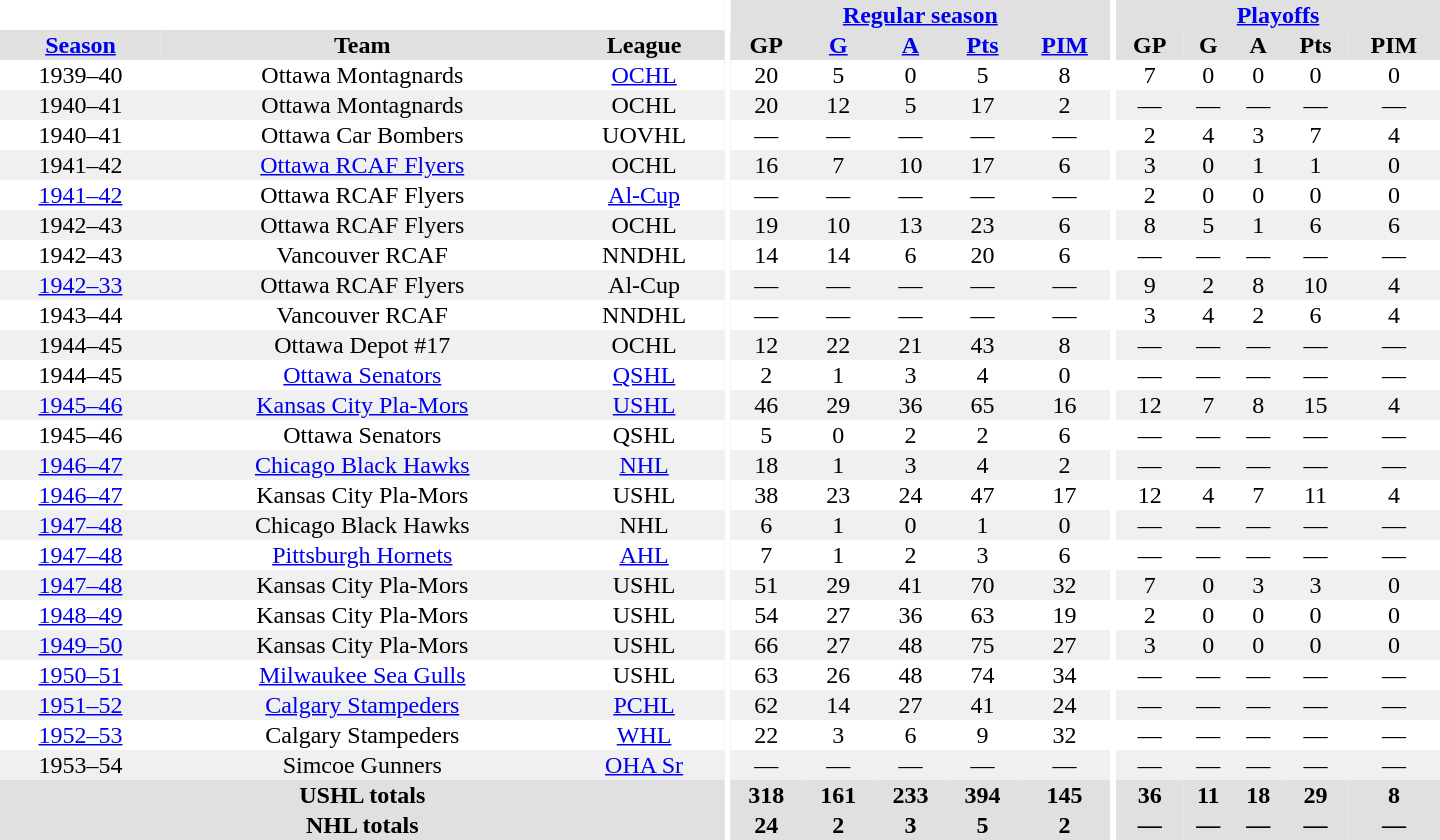<table border="0" cellpadding="1" cellspacing="0" style="text-align:center; width:60em">
<tr bgcolor="#e0e0e0">
<th colspan="3" bgcolor="#ffffff"></th>
<th rowspan="100" bgcolor="#ffffff"></th>
<th colspan="5"><a href='#'>Regular season</a></th>
<th rowspan="100" bgcolor="#ffffff"></th>
<th colspan="5"><a href='#'>Playoffs</a></th>
</tr>
<tr bgcolor="#e0e0e0">
<th><a href='#'>Season</a></th>
<th>Team</th>
<th>League</th>
<th>GP</th>
<th><a href='#'>G</a></th>
<th><a href='#'>A</a></th>
<th><a href='#'>Pts</a></th>
<th><a href='#'>PIM</a></th>
<th>GP</th>
<th>G</th>
<th>A</th>
<th>Pts</th>
<th>PIM</th>
</tr>
<tr>
<td>1939–40</td>
<td>Ottawa Montagnards</td>
<td><a href='#'>OCHL</a></td>
<td>20</td>
<td>5</td>
<td>0</td>
<td>5</td>
<td>8</td>
<td>7</td>
<td>0</td>
<td>0</td>
<td>0</td>
<td>0</td>
</tr>
<tr bgcolor="#f0f0f0">
<td>1940–41</td>
<td>Ottawa Montagnards</td>
<td>OCHL</td>
<td>20</td>
<td>12</td>
<td>5</td>
<td>17</td>
<td>2</td>
<td>—</td>
<td>—</td>
<td>—</td>
<td>—</td>
<td>—</td>
</tr>
<tr>
<td>1940–41</td>
<td>Ottawa Car Bombers</td>
<td>UOVHL</td>
<td>—</td>
<td>—</td>
<td>—</td>
<td>—</td>
<td>—</td>
<td>2</td>
<td>4</td>
<td>3</td>
<td>7</td>
<td>4</td>
</tr>
<tr bgcolor="#f0f0f0">
<td>1941–42</td>
<td><a href='#'>Ottawa RCAF Flyers</a></td>
<td>OCHL</td>
<td>16</td>
<td>7</td>
<td>10</td>
<td>17</td>
<td>6</td>
<td>3</td>
<td>0</td>
<td>1</td>
<td>1</td>
<td>0</td>
</tr>
<tr>
<td><a href='#'>1941–42</a></td>
<td>Ottawa RCAF Flyers</td>
<td><a href='#'>Al-Cup</a></td>
<td>—</td>
<td>—</td>
<td>—</td>
<td>—</td>
<td>—</td>
<td>2</td>
<td>0</td>
<td>0</td>
<td>0</td>
<td>0</td>
</tr>
<tr bgcolor="#f0f0f0">
<td>1942–43</td>
<td>Ottawa RCAF Flyers</td>
<td>OCHL</td>
<td>19</td>
<td>10</td>
<td>13</td>
<td>23</td>
<td>6</td>
<td>8</td>
<td>5</td>
<td>1</td>
<td>6</td>
<td>6</td>
</tr>
<tr>
<td>1942–43</td>
<td>Vancouver RCAF</td>
<td>NNDHL</td>
<td>14</td>
<td>14</td>
<td>6</td>
<td>20</td>
<td>6</td>
<td>—</td>
<td>—</td>
<td>—</td>
<td>—</td>
<td>—</td>
</tr>
<tr bgcolor="#f0f0f0">
<td><a href='#'>1942–33</a></td>
<td>Ottawa RCAF Flyers</td>
<td>Al-Cup</td>
<td>—</td>
<td>—</td>
<td>—</td>
<td>—</td>
<td>—</td>
<td>9</td>
<td>2</td>
<td>8</td>
<td>10</td>
<td>4</td>
</tr>
<tr>
<td>1943–44</td>
<td>Vancouver RCAF</td>
<td>NNDHL</td>
<td>—</td>
<td>—</td>
<td>—</td>
<td>—</td>
<td>—</td>
<td>3</td>
<td>4</td>
<td>2</td>
<td>6</td>
<td>4</td>
</tr>
<tr bgcolor="#f0f0f0">
<td>1944–45</td>
<td>Ottawa Depot #17</td>
<td>OCHL</td>
<td>12</td>
<td>22</td>
<td>21</td>
<td>43</td>
<td>8</td>
<td>—</td>
<td>—</td>
<td>—</td>
<td>—</td>
<td>—</td>
</tr>
<tr>
<td>1944–45</td>
<td><a href='#'>Ottawa Senators</a></td>
<td><a href='#'>QSHL</a></td>
<td>2</td>
<td>1</td>
<td>3</td>
<td>4</td>
<td>0</td>
<td>—</td>
<td>—</td>
<td>—</td>
<td>—</td>
<td>—</td>
</tr>
<tr bgcolor="#f0f0f0">
<td><a href='#'>1945–46</a></td>
<td><a href='#'>Kansas City Pla-Mors</a></td>
<td><a href='#'>USHL</a></td>
<td>46</td>
<td>29</td>
<td>36</td>
<td>65</td>
<td>16</td>
<td>12</td>
<td>7</td>
<td>8</td>
<td>15</td>
<td>4</td>
</tr>
<tr>
<td>1945–46</td>
<td>Ottawa Senators</td>
<td>QSHL</td>
<td>5</td>
<td>0</td>
<td>2</td>
<td>2</td>
<td>6</td>
<td>—</td>
<td>—</td>
<td>—</td>
<td>—</td>
<td>—</td>
</tr>
<tr bgcolor="#f0f0f0">
<td><a href='#'>1946–47</a></td>
<td><a href='#'>Chicago Black Hawks</a></td>
<td><a href='#'>NHL</a></td>
<td>18</td>
<td>1</td>
<td>3</td>
<td>4</td>
<td>2</td>
<td>—</td>
<td>—</td>
<td>—</td>
<td>—</td>
<td>—</td>
</tr>
<tr>
<td><a href='#'>1946–47</a></td>
<td>Kansas City Pla-Mors</td>
<td>USHL</td>
<td>38</td>
<td>23</td>
<td>24</td>
<td>47</td>
<td>17</td>
<td>12</td>
<td>4</td>
<td>7</td>
<td>11</td>
<td>4</td>
</tr>
<tr bgcolor="#f0f0f0">
<td><a href='#'>1947–48</a></td>
<td>Chicago Black Hawks</td>
<td>NHL</td>
<td>6</td>
<td>1</td>
<td>0</td>
<td>1</td>
<td>0</td>
<td>—</td>
<td>—</td>
<td>—</td>
<td>—</td>
<td>—</td>
</tr>
<tr>
<td><a href='#'>1947–48</a></td>
<td><a href='#'>Pittsburgh Hornets</a></td>
<td><a href='#'>AHL</a></td>
<td>7</td>
<td>1</td>
<td>2</td>
<td>3</td>
<td>6</td>
<td>—</td>
<td>—</td>
<td>—</td>
<td>—</td>
<td>—</td>
</tr>
<tr bgcolor="#f0f0f0">
<td><a href='#'>1947–48</a></td>
<td>Kansas City Pla-Mors</td>
<td>USHL</td>
<td>51</td>
<td>29</td>
<td>41</td>
<td>70</td>
<td>32</td>
<td>7</td>
<td>0</td>
<td>3</td>
<td>3</td>
<td>0</td>
</tr>
<tr>
<td><a href='#'>1948–49</a></td>
<td>Kansas City Pla-Mors</td>
<td>USHL</td>
<td>54</td>
<td>27</td>
<td>36</td>
<td>63</td>
<td>19</td>
<td>2</td>
<td>0</td>
<td>0</td>
<td>0</td>
<td>0</td>
</tr>
<tr bgcolor="#f0f0f0">
<td><a href='#'>1949–50</a></td>
<td>Kansas City Pla-Mors</td>
<td>USHL</td>
<td>66</td>
<td>27</td>
<td>48</td>
<td>75</td>
<td>27</td>
<td>3</td>
<td>0</td>
<td>0</td>
<td>0</td>
<td>0</td>
</tr>
<tr>
<td><a href='#'>1950–51</a></td>
<td><a href='#'>Milwaukee Sea Gulls</a></td>
<td>USHL</td>
<td>63</td>
<td>26</td>
<td>48</td>
<td>74</td>
<td>34</td>
<td>—</td>
<td>—</td>
<td>—</td>
<td>—</td>
<td>—</td>
</tr>
<tr bgcolor="#f0f0f0">
<td><a href='#'>1951–52</a></td>
<td><a href='#'>Calgary Stampeders</a></td>
<td><a href='#'>PCHL</a></td>
<td>62</td>
<td>14</td>
<td>27</td>
<td>41</td>
<td>24</td>
<td>—</td>
<td>—</td>
<td>—</td>
<td>—</td>
<td>—</td>
</tr>
<tr>
<td><a href='#'>1952–53</a></td>
<td>Calgary Stampeders</td>
<td><a href='#'>WHL</a></td>
<td>22</td>
<td>3</td>
<td>6</td>
<td>9</td>
<td>32</td>
<td>—</td>
<td>—</td>
<td>—</td>
<td>—</td>
<td>—</td>
</tr>
<tr bgcolor="#f0f0f0">
<td>1953–54</td>
<td>Simcoe Gunners</td>
<td><a href='#'>OHA Sr</a></td>
<td>—</td>
<td>—</td>
<td>—</td>
<td>—</td>
<td>—</td>
<td>—</td>
<td>—</td>
<td>—</td>
<td>—</td>
<td>—</td>
</tr>
<tr bgcolor="#e0e0e0">
<th colspan="3">USHL totals</th>
<th>318</th>
<th>161</th>
<th>233</th>
<th>394</th>
<th>145</th>
<th>36</th>
<th>11</th>
<th>18</th>
<th>29</th>
<th>8</th>
</tr>
<tr bgcolor="#e0e0e0">
<th colspan="3">NHL totals</th>
<th>24</th>
<th>2</th>
<th>3</th>
<th>5</th>
<th>2</th>
<th>—</th>
<th>—</th>
<th>—</th>
<th>—</th>
<th>—</th>
</tr>
</table>
